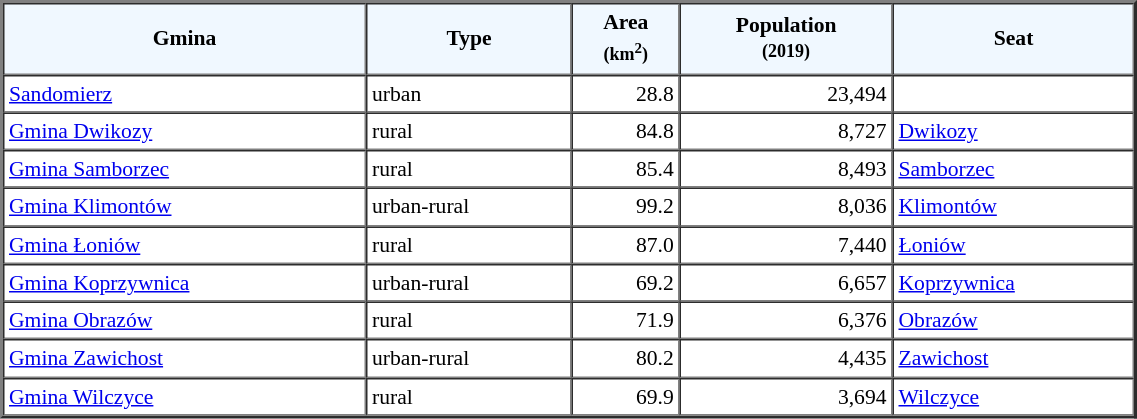<table width="60%" border="2" cellpadding="3" cellspacing="0" style="font-size:90%;line-height:120%;">
<tr bgcolor="F0F8FF">
<td style="text-align:center;"><strong>Gmina</strong></td>
<td style="text-align:center;"><strong>Type</strong></td>
<td style="text-align:center;"><strong>Area<br><small>(km<sup>2</sup>)</small></strong></td>
<td style="text-align:center;"><strong>Population<br><small>(2019)</small></strong></td>
<td style="text-align:center;"><strong>Seat</strong></td>
</tr>
<tr>
<td><a href='#'>Sandomierz</a></td>
<td>urban</td>
<td style="text-align:right;">28.8</td>
<td style="text-align:right;">23,494</td>
<td> </td>
</tr>
<tr>
<td><a href='#'>Gmina Dwikozy</a></td>
<td>rural</td>
<td style="text-align:right;">84.8</td>
<td style="text-align:right;">8,727</td>
<td><a href='#'>Dwikozy</a></td>
</tr>
<tr>
<td><a href='#'>Gmina Samborzec</a></td>
<td>rural</td>
<td style="text-align:right;">85.4</td>
<td style="text-align:right;">8,493</td>
<td><a href='#'>Samborzec</a></td>
</tr>
<tr>
<td><a href='#'>Gmina Klimontów</a></td>
<td>urban-rural</td>
<td style="text-align:right;">99.2</td>
<td style="text-align:right;">8,036</td>
<td><a href='#'>Klimontów</a></td>
</tr>
<tr>
<td><a href='#'>Gmina Łoniów</a></td>
<td>rural</td>
<td style="text-align:right;">87.0</td>
<td style="text-align:right;">7,440</td>
<td><a href='#'>Łoniów</a></td>
</tr>
<tr>
<td><a href='#'>Gmina Koprzywnica</a></td>
<td>urban-rural</td>
<td style="text-align:right;">69.2</td>
<td style="text-align:right;">6,657</td>
<td><a href='#'>Koprzywnica</a></td>
</tr>
<tr>
<td><a href='#'>Gmina Obrazów</a></td>
<td>rural</td>
<td style="text-align:right;">71.9</td>
<td style="text-align:right;">6,376</td>
<td><a href='#'>Obrazów</a></td>
</tr>
<tr>
<td><a href='#'>Gmina Zawichost</a></td>
<td>urban-rural</td>
<td style="text-align:right;">80.2</td>
<td style="text-align:right;">4,435</td>
<td><a href='#'>Zawichost</a></td>
</tr>
<tr>
<td><a href='#'>Gmina Wilczyce</a></td>
<td>rural</td>
<td style="text-align:right;">69.9</td>
<td style="text-align:right;">3,694</td>
<td><a href='#'>Wilczyce</a></td>
</tr>
<tr>
</tr>
</table>
